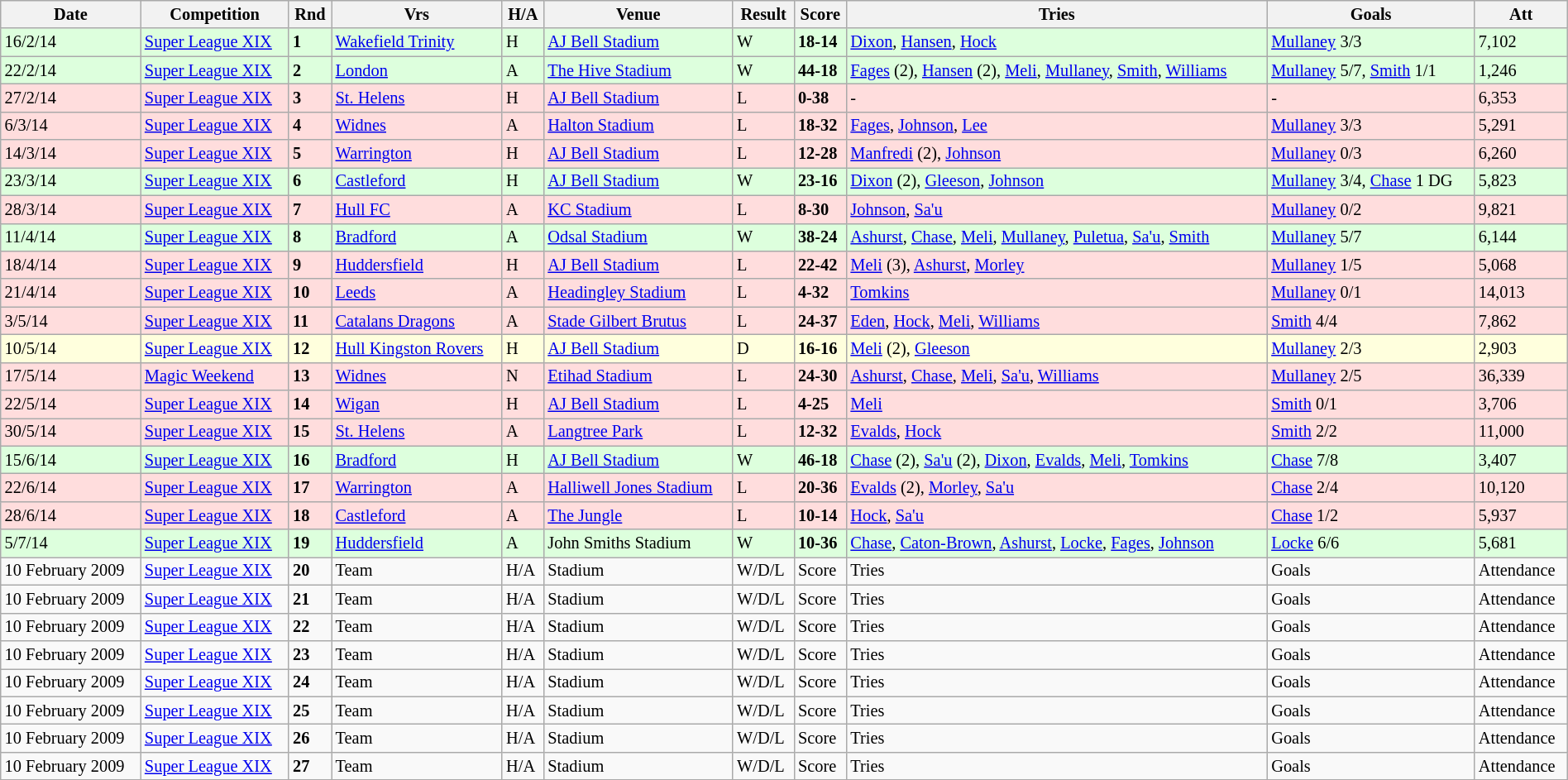<table class="wikitable" style="font-size:85%;" width="100%">
<tr>
<th>Date</th>
<th>Competition</th>
<th>Rnd</th>
<th>Vrs</th>
<th>H/A</th>
<th>Venue</th>
<th>Result</th>
<th>Score</th>
<th>Tries</th>
<th>Goals</th>
<th>Att</th>
</tr>
<tr style="background:#ddffdd;" width=20 | >
<td>16/2/14</td>
<td><a href='#'>Super League XIX</a></td>
<td><strong>1</strong></td>
<td><a href='#'>Wakefield Trinity</a></td>
<td>H</td>
<td><a href='#'>AJ Bell Stadium</a></td>
<td>W</td>
<td><strong>18-14</strong></td>
<td><a href='#'>Dixon</a>, <a href='#'>Hansen</a>, <a href='#'>Hock</a></td>
<td><a href='#'>Mullaney</a> 3/3</td>
<td>7,102</td>
</tr>
<tr style="background:#ddffdd;" width=20 | >
<td>22/2/14</td>
<td><a href='#'>Super League XIX</a></td>
<td><strong>2</strong></td>
<td><a href='#'>London</a></td>
<td>A</td>
<td><a href='#'>The Hive Stadium</a></td>
<td>W</td>
<td><strong>44-18</strong></td>
<td><a href='#'>Fages</a> (2), <a href='#'>Hansen</a> (2), <a href='#'>Meli</a>, <a href='#'>Mullaney</a>, <a href='#'>Smith</a>, <a href='#'>Williams</a></td>
<td><a href='#'>Mullaney</a> 5/7, <a href='#'>Smith</a> 1/1</td>
<td>1,246</td>
</tr>
<tr style="background:#ffdddd;" width=20 | >
<td>27/2/14</td>
<td><a href='#'>Super League XIX</a></td>
<td><strong>3</strong></td>
<td><a href='#'>St. Helens</a></td>
<td>H</td>
<td><a href='#'>AJ Bell Stadium</a></td>
<td>L</td>
<td><strong>0-38</strong></td>
<td>-</td>
<td>-</td>
<td>6,353</td>
</tr>
<tr style="background:#ffdddd;" width=20 | >
<td>6/3/14</td>
<td><a href='#'>Super League XIX</a></td>
<td><strong>4</strong></td>
<td><a href='#'>Widnes</a></td>
<td>A</td>
<td><a href='#'>Halton Stadium</a></td>
<td>L</td>
<td><strong>18-32</strong></td>
<td><a href='#'>Fages</a>, <a href='#'>Johnson</a>, <a href='#'>Lee</a></td>
<td><a href='#'>Mullaney</a> 3/3</td>
<td>5,291</td>
</tr>
<tr style="background:#ffdddd;" width=20 | >
<td>14/3/14</td>
<td><a href='#'>Super League XIX</a></td>
<td><strong>5</strong></td>
<td><a href='#'>Warrington</a></td>
<td>H</td>
<td><a href='#'>AJ Bell Stadium</a></td>
<td>L</td>
<td><strong>12-28</strong></td>
<td><a href='#'>Manfredi</a> (2), <a href='#'>Johnson</a></td>
<td><a href='#'>Mullaney</a> 0/3</td>
<td>6,260</td>
</tr>
<tr style="background:#ddffdd;" width=20 | >
<td>23/3/14</td>
<td><a href='#'>Super League XIX</a></td>
<td><strong>6</strong></td>
<td><a href='#'>Castleford</a></td>
<td>H</td>
<td><a href='#'>AJ Bell Stadium</a></td>
<td>W</td>
<td><strong>23-16</strong></td>
<td><a href='#'>Dixon</a> (2), <a href='#'>Gleeson</a>, <a href='#'>Johnson</a></td>
<td><a href='#'>Mullaney</a> 3/4, <a href='#'>Chase</a> 1 DG</td>
<td>5,823</td>
</tr>
<tr style="background:#ffdddd;" width=20 | >
<td>28/3/14</td>
<td><a href='#'>Super League XIX</a></td>
<td><strong>7</strong></td>
<td><a href='#'>Hull FC</a></td>
<td>A</td>
<td><a href='#'>KC Stadium</a></td>
<td>L</td>
<td><strong>8-30</strong></td>
<td><a href='#'>Johnson</a>, <a href='#'>Sa'u</a></td>
<td><a href='#'>Mullaney</a> 0/2</td>
<td>9,821</td>
</tr>
<tr style="background:#ddffdd;" width=20 | >
<td>11/4/14</td>
<td><a href='#'>Super League XIX</a></td>
<td><strong>8</strong></td>
<td><a href='#'>Bradford</a></td>
<td>A</td>
<td><a href='#'>Odsal Stadium</a></td>
<td>W</td>
<td><strong>38-24</strong></td>
<td><a href='#'>Ashurst</a>, <a href='#'>Chase</a>, <a href='#'>Meli</a>, <a href='#'>Mullaney</a>, <a href='#'>Puletua</a>, <a href='#'>Sa'u</a>, <a href='#'>Smith</a></td>
<td><a href='#'>Mullaney</a> 5/7</td>
<td>6,144</td>
</tr>
<tr style="background:#ffdddd;" width=20 | >
<td>18/4/14</td>
<td><a href='#'>Super League XIX</a></td>
<td><strong>9</strong></td>
<td><a href='#'>Huddersfield</a></td>
<td>H</td>
<td><a href='#'>AJ Bell Stadium</a></td>
<td>L</td>
<td><strong>22-42</strong></td>
<td><a href='#'>Meli</a> (3), <a href='#'>Ashurst</a>, <a href='#'>Morley</a></td>
<td><a href='#'>Mullaney</a> 1/5</td>
<td>5,068</td>
</tr>
<tr style="background:#ffdddd;" width=20 | >
<td>21/4/14</td>
<td><a href='#'>Super League XIX</a></td>
<td><strong>10</strong></td>
<td><a href='#'>Leeds</a></td>
<td>A</td>
<td><a href='#'>Headingley Stadium</a></td>
<td>L</td>
<td><strong>4-32</strong></td>
<td><a href='#'>Tomkins</a></td>
<td><a href='#'>Mullaney</a> 0/1</td>
<td>14,013</td>
</tr>
<tr style="background:#ffdddd;" width=20 | >
<td>3/5/14</td>
<td><a href='#'>Super League XIX</a></td>
<td><strong>11</strong></td>
<td><a href='#'>Catalans Dragons</a></td>
<td>A</td>
<td><a href='#'>Stade Gilbert Brutus</a></td>
<td>L</td>
<td><strong>24-37</strong></td>
<td><a href='#'>Eden</a>, <a href='#'>Hock</a>, <a href='#'>Meli</a>, <a href='#'>Williams</a></td>
<td><a href='#'>Smith</a> 4/4</td>
<td>7,862</td>
</tr>
<tr style="background:#ffffdd"  width=20 | >
<td>10/5/14</td>
<td><a href='#'>Super League XIX</a></td>
<td><strong>12</strong></td>
<td><a href='#'>Hull Kingston Rovers</a></td>
<td>H</td>
<td><a href='#'>AJ Bell Stadium</a></td>
<td>D</td>
<td><strong>16-16</strong></td>
<td><a href='#'>Meli</a> (2), <a href='#'>Gleeson</a></td>
<td><a href='#'>Mullaney</a> 2/3</td>
<td>2,903</td>
</tr>
<tr style="background:#ffdddd;" width=20 | >
<td>17/5/14</td>
<td><a href='#'>Magic Weekend</a></td>
<td><strong>13</strong></td>
<td><a href='#'>Widnes</a></td>
<td>N</td>
<td><a href='#'>Etihad Stadium</a></td>
<td>L</td>
<td><strong>24-30</strong></td>
<td><a href='#'>Ashurst</a>, <a href='#'>Chase</a>, <a href='#'>Meli</a>, <a href='#'>Sa'u</a>, <a href='#'>Williams</a></td>
<td><a href='#'>Mullaney</a> 2/5</td>
<td>36,339</td>
</tr>
<tr style="background:#ffdddd;" width=20 | >
<td>22/5/14</td>
<td><a href='#'>Super League XIX</a></td>
<td><strong>14</strong></td>
<td><a href='#'>Wigan</a></td>
<td>H</td>
<td><a href='#'>AJ Bell Stadium</a></td>
<td>L</td>
<td><strong>4-25</strong></td>
<td><a href='#'>Meli</a></td>
<td><a href='#'>Smith</a> 0/1</td>
<td>3,706</td>
</tr>
<tr style="background:#ffdddd;" width=20 | >
<td>30/5/14</td>
<td><a href='#'>Super League XIX</a></td>
<td><strong>15</strong></td>
<td><a href='#'>St. Helens</a></td>
<td>A</td>
<td><a href='#'>Langtree Park</a></td>
<td>L</td>
<td><strong>12-32</strong></td>
<td><a href='#'>Evalds</a>, <a href='#'>Hock</a></td>
<td><a href='#'>Smith</a> 2/2</td>
<td>11,000</td>
</tr>
<tr style="background:#ddffdd;" width=20 | >
<td>15/6/14</td>
<td><a href='#'>Super League XIX</a></td>
<td><strong>16</strong></td>
<td><a href='#'>Bradford</a></td>
<td>H</td>
<td><a href='#'>AJ Bell Stadium</a></td>
<td>W</td>
<td><strong>46-18</strong></td>
<td><a href='#'>Chase</a> (2), <a href='#'>Sa'u</a> (2), <a href='#'>Dixon</a>, <a href='#'>Evalds</a>, <a href='#'>Meli</a>, <a href='#'>Tomkins</a></td>
<td><a href='#'>Chase</a> 7/8</td>
<td>3,407</td>
</tr>
<tr style="background:#ffdddd;" width=20 | >
<td>22/6/14</td>
<td><a href='#'>Super League XIX</a></td>
<td><strong>17</strong></td>
<td><a href='#'>Warrington</a></td>
<td>A</td>
<td><a href='#'>Halliwell Jones Stadium</a></td>
<td>L</td>
<td><strong>20-36</strong></td>
<td><a href='#'>Evalds</a> (2), <a href='#'>Morley</a>, <a href='#'>Sa'u</a></td>
<td><a href='#'>Chase</a> 2/4</td>
<td>10,120</td>
</tr>
<tr style="background:#ffdddd;" width=20 | >
<td>28/6/14</td>
<td><a href='#'>Super League XIX</a></td>
<td><strong>18</strong></td>
<td><a href='#'>Castleford</a></td>
<td>A</td>
<td><a href='#'>The Jungle</a></td>
<td>L</td>
<td><strong>10-14</strong></td>
<td><a href='#'>Hock</a>, <a href='#'>Sa'u</a></td>
<td><a href='#'>Chase</a> 1/2</td>
<td>5,937</td>
</tr>
<tr |- style="background:#ddffdd;" width=20 | >
<td>5/7/14</td>
<td><a href='#'>Super League XIX</a></td>
<td><strong>19</strong></td>
<td><a href='#'>Huddersfield</a></td>
<td>A</td>
<td>John Smiths Stadium</td>
<td>W</td>
<td><strong>10-36</strong></td>
<td><a href='#'>Chase</a>, <a href='#'>Caton-Brown</a>, <a href='#'>Ashurst</a>, <a href='#'>Locke</a>, <a href='#'>Fages</a>, <a href='#'>Johnson</a></td>
<td><a href='#'>Locke</a> 6/6</td>
<td>5,681</td>
</tr>
<tr>
<td>10 February 2009</td>
<td><a href='#'>Super League XIX</a></td>
<td><strong>20</strong></td>
<td>Team</td>
<td>H/A</td>
<td>Stadium</td>
<td>W/D/L</td>
<td>Score</td>
<td>Tries</td>
<td>Goals</td>
<td>Attendance</td>
</tr>
<tr>
<td>10 February 2009</td>
<td><a href='#'>Super League XIX</a></td>
<td><strong>21</strong></td>
<td>Team</td>
<td>H/A</td>
<td>Stadium</td>
<td>W/D/L</td>
<td>Score</td>
<td>Tries</td>
<td>Goals</td>
<td>Attendance</td>
</tr>
<tr>
<td>10 February 2009</td>
<td><a href='#'>Super League XIX</a></td>
<td><strong>22</strong></td>
<td>Team</td>
<td>H/A</td>
<td>Stadium</td>
<td>W/D/L</td>
<td>Score</td>
<td>Tries</td>
<td>Goals</td>
<td>Attendance</td>
</tr>
<tr>
<td>10 February 2009</td>
<td><a href='#'>Super League XIX</a></td>
<td><strong>23</strong></td>
<td>Team</td>
<td>H/A</td>
<td>Stadium</td>
<td>W/D/L</td>
<td>Score</td>
<td>Tries</td>
<td>Goals</td>
<td>Attendance</td>
</tr>
<tr>
<td>10 February 2009</td>
<td><a href='#'>Super League XIX</a></td>
<td><strong>24</strong></td>
<td>Team</td>
<td>H/A</td>
<td>Stadium</td>
<td>W/D/L</td>
<td>Score</td>
<td>Tries</td>
<td>Goals</td>
<td>Attendance</td>
</tr>
<tr>
<td>10 February 2009</td>
<td><a href='#'>Super League XIX</a></td>
<td><strong>25</strong></td>
<td>Team</td>
<td>H/A</td>
<td>Stadium</td>
<td>W/D/L</td>
<td>Score</td>
<td>Tries</td>
<td>Goals</td>
<td>Attendance</td>
</tr>
<tr>
<td>10 February 2009</td>
<td><a href='#'>Super League XIX</a></td>
<td><strong>26</strong></td>
<td>Team</td>
<td>H/A</td>
<td>Stadium</td>
<td>W/D/L</td>
<td>Score</td>
<td>Tries</td>
<td>Goals</td>
<td>Attendance</td>
</tr>
<tr>
<td>10 February 2009</td>
<td><a href='#'>Super League XIX</a></td>
<td><strong>27</strong></td>
<td>Team</td>
<td>H/A</td>
<td>Stadium</td>
<td>W/D/L</td>
<td>Score</td>
<td>Tries</td>
<td>Goals</td>
<td>Attendance</td>
</tr>
<tr>
</tr>
</table>
